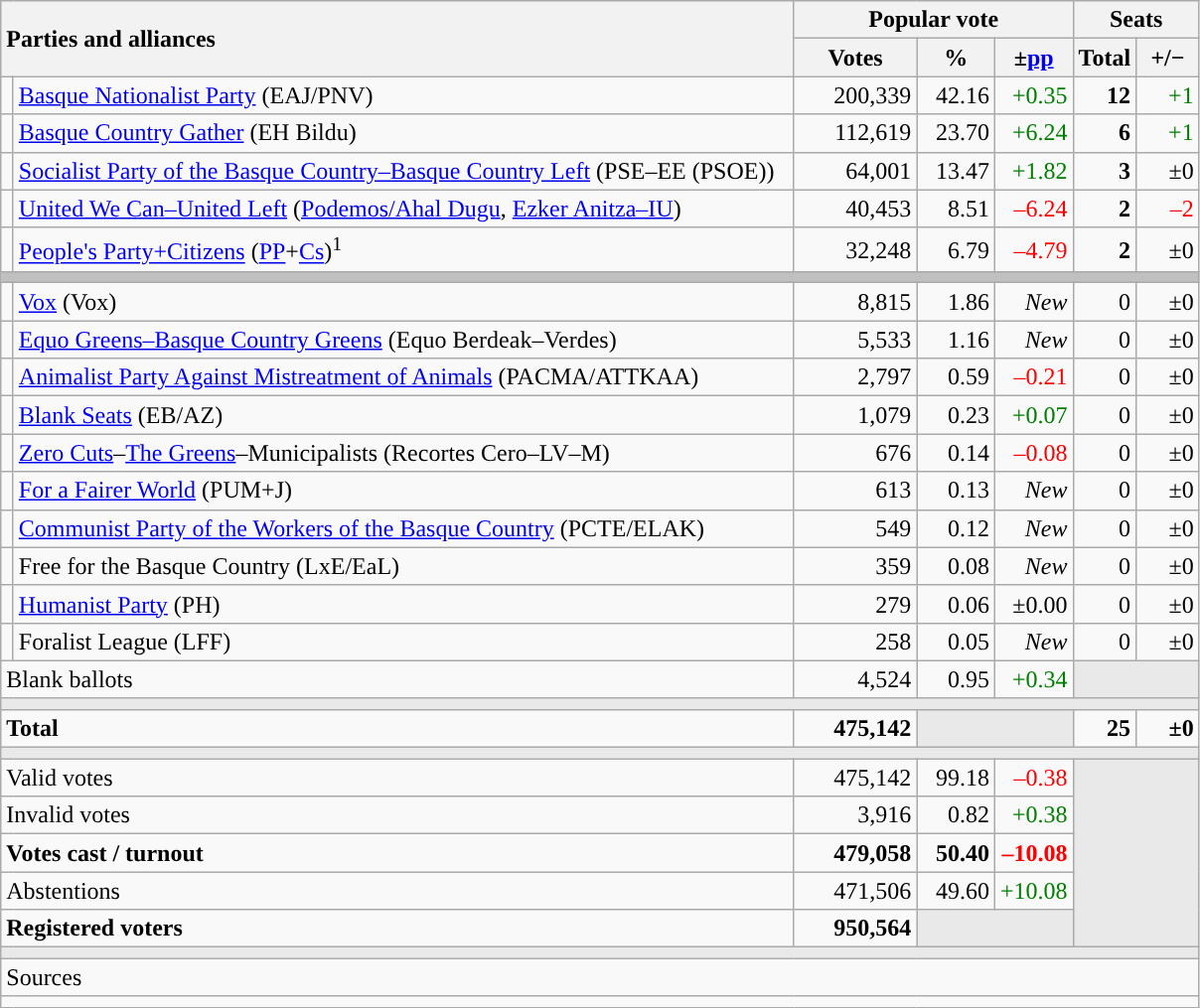<table class="wikitable" style="text-align:right;">
<tr>
<th style="text-align:left;" rowspan="2" colspan="2" width="525">Parties and alliances</th>
<th colspan="3">Popular vote</th>
<th colspan="2">Seats</th>
</tr>
<tr>
<th width="75">Votes</th>
<th width="45">%</th>
<th width="45">±<a href='#'>pp</a></th>
<th width="35">Total</th>
<th width="35">+/−</th>
</tr>
<tr>
<td width="1" style="color:inherit;background:"></td>
<td align="left"><a href='#'>Basque Nationalist Party</a> (EAJ/PNV)</td>
<td>200,339</td>
<td>42.16</td>
<td style="color:green;">+0.35</td>
<td><strong>12</strong></td>
<td style="color:green;">+1</td>
</tr>
<tr>
<td style="color:inherit;background:"></td>
<td align="left"><a href='#'>Basque Country Gather</a> (EH Bildu)</td>
<td>112,619</td>
<td>23.70</td>
<td style="color:green;">+6.24</td>
<td><strong>6</strong></td>
<td style="color:green;">+1</td>
</tr>
<tr>
<td style="color:inherit;background:"></td>
<td align="left"><a href='#'>Socialist Party of the Basque Country–Basque Country Left</a> (PSE–EE (PSOE))</td>
<td>64,001</td>
<td>13.47</td>
<td style="color:green;">+1.82</td>
<td><strong>3</strong></td>
<td>±0</td>
</tr>
<tr>
<td style="color:inherit;background:"></td>
<td align="left"><a href='#'>United We Can–United Left</a> (<a href='#'>Podemos/Ahal Dugu</a>, <a href='#'>Ezker Anitza–IU</a>)</td>
<td>40,453</td>
<td>8.51</td>
<td style="color:red;">–6.24</td>
<td><strong>2</strong></td>
<td style="color:red;">–2</td>
</tr>
<tr>
<td style="color:inherit;background:"></td>
<td align="left"><a href='#'>People's Party+Citizens</a> (<a href='#'>PP</a>+<a href='#'>Cs</a>)<sup>1</sup></td>
<td>32,248</td>
<td>6.79</td>
<td style="color:red;">–4.79</td>
<td><strong>2</strong></td>
<td>±0</td>
</tr>
<tr>
<td colspan="7" bgcolor="#C0C0C0"></td>
</tr>
<tr>
<td style="color:inherit;background:"></td>
<td align="left"><a href='#'>Vox</a> (Vox)</td>
<td>8,815</td>
<td>1.86</td>
<td><em>New</em></td>
<td>0</td>
<td>±0</td>
</tr>
<tr>
<td style="color:inherit;background:"></td>
<td align="left"><a href='#'>Equo Greens–Basque Country Greens</a> (Equo Berdeak–Verdes)</td>
<td>5,533</td>
<td>1.16</td>
<td><em>New</em></td>
<td>0</td>
<td>±0</td>
</tr>
<tr>
<td style="color:inherit;background:"></td>
<td align="left"><a href='#'>Animalist Party Against Mistreatment of Animals</a> (PACMA/ATTKAA)</td>
<td>2,797</td>
<td>0.59</td>
<td style="color:red;">–0.21</td>
<td>0</td>
<td>±0</td>
</tr>
<tr>
<td style="color:inherit;background:"></td>
<td align="left"><a href='#'>Blank Seats</a> (EB/AZ)</td>
<td>1,079</td>
<td>0.23</td>
<td style="color:green;">+0.07</td>
<td>0</td>
<td>±0</td>
</tr>
<tr>
<td style="color:inherit;background:"></td>
<td align="left"><a href='#'>Zero Cuts</a>–<a href='#'>The Greens</a>–Municipalists (Recortes Cero–LV–M)</td>
<td>676</td>
<td>0.14</td>
<td style="color:red;">–0.08</td>
<td>0</td>
<td>±0</td>
</tr>
<tr>
<td style="color:inherit;background:"></td>
<td align="left"><a href='#'>For a Fairer World</a> (PUM+J)</td>
<td>613</td>
<td>0.13</td>
<td><em>New</em></td>
<td>0</td>
<td>±0</td>
</tr>
<tr>
<td style="color:inherit;background:"></td>
<td align="left"><a href='#'>Communist Party of the Workers of the Basque Country</a> (PCTE/ELAK)</td>
<td>549</td>
<td>0.12</td>
<td><em>New</em></td>
<td>0</td>
<td>±0</td>
</tr>
<tr>
<td style="color:inherit;background:"></td>
<td align="left">Free for the Basque Country (LxE/EaL)</td>
<td>359</td>
<td>0.08</td>
<td><em>New</em></td>
<td>0</td>
<td>±0</td>
</tr>
<tr>
<td style="color:inherit;background:"></td>
<td align="left"><a href='#'>Humanist Party</a> (PH)</td>
<td>279</td>
<td>0.06</td>
<td>±0.00</td>
<td>0</td>
<td>±0</td>
</tr>
<tr>
<td style="color:inherit;background:"></td>
<td align="left">Foralist League (LFF)</td>
<td>258</td>
<td>0.05</td>
<td><em>New</em></td>
<td>0</td>
<td>±0</td>
</tr>
<tr>
<td align="left" colspan="2">Blank ballots</td>
<td>4,524</td>
<td>0.95</td>
<td style="color:green;">+0.34</td>
<td bgcolor="#E9E9E9" colspan="2"></td>
</tr>
<tr>
<td colspan="7" bgcolor="#E9E9E9"></td>
</tr>
<tr style="font-weight:bold;">
<td align="left" colspan="2">Total</td>
<td>475,142</td>
<td bgcolor="#E9E9E9" colspan="2"></td>
<td>25</td>
<td>±0</td>
</tr>
<tr>
<td colspan="7" bgcolor="#E9E9E9"></td>
</tr>
<tr>
<td align="left" colspan="2">Valid votes</td>
<td>475,142</td>
<td>99.18</td>
<td style="color:red;">–0.38</td>
<td bgcolor="#E9E9E9" colspan="2" rowspan="5"></td>
</tr>
<tr>
<td align="left" colspan="2">Invalid votes</td>
<td>3,916</td>
<td>0.82</td>
<td style="color:green;">+0.38</td>
</tr>
<tr style="font-weight:bold;">
<td align="left" colspan="2">Votes cast / turnout</td>
<td>479,058</td>
<td>50.40</td>
<td style="color:red;">–10.08</td>
</tr>
<tr>
<td align="left" colspan="2">Abstentions</td>
<td>471,506</td>
<td>49.60</td>
<td style="color:green;">+10.08</td>
</tr>
<tr style="font-weight:bold;">
<td align="left" colspan="2">Registered voters</td>
<td>950,564</td>
<td bgcolor="#E9E9E9" colspan="2"></td>
</tr>
<tr>
<td colspan="7" bgcolor="#E9E9E9"></td>
</tr>
<tr>
<td align="left" colspan="7">Sources</td>
</tr>
<tr>
<td colspan="7" style="text-align:left; max-width:790px;"></td>
</tr>
</table>
